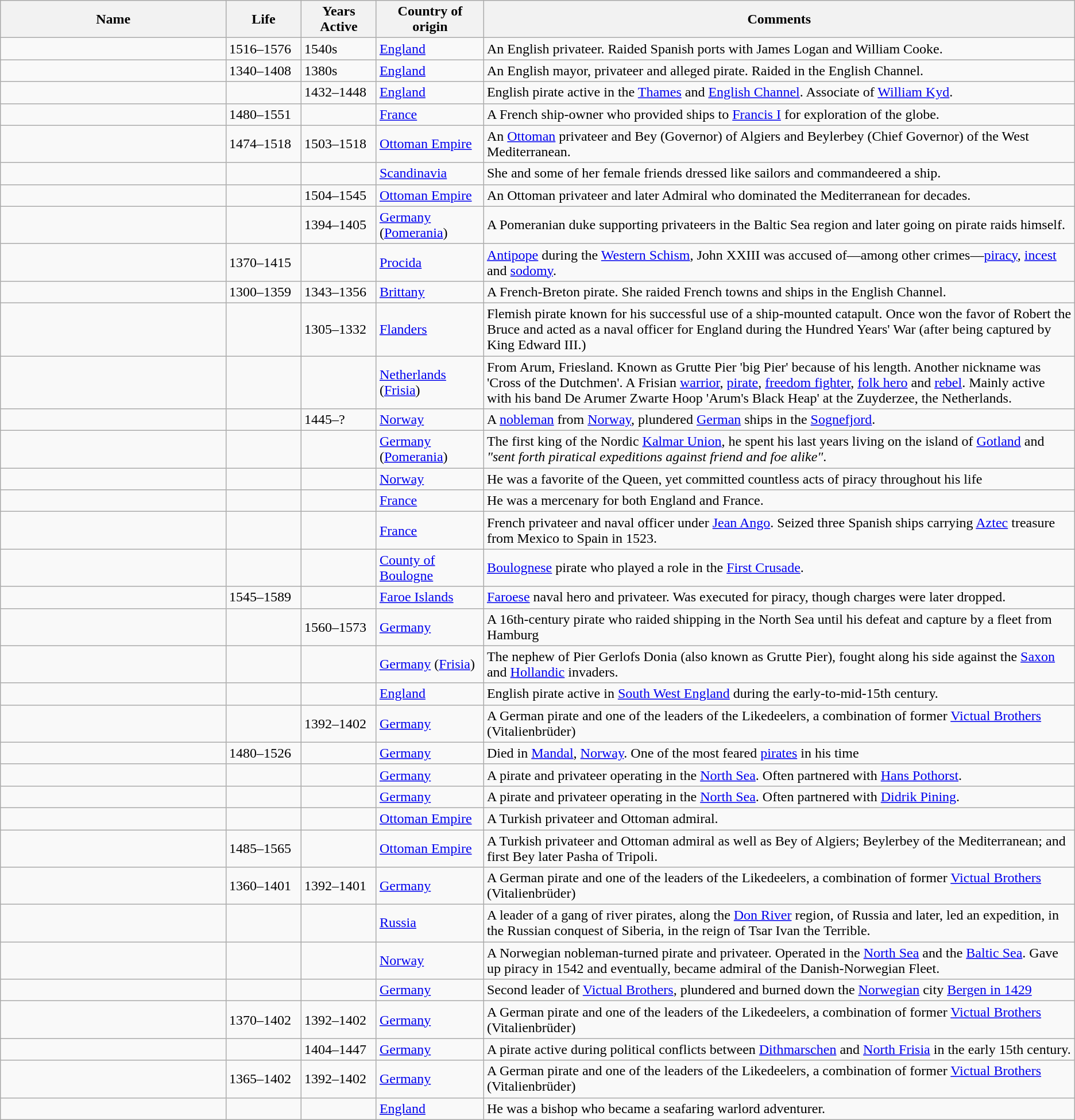<table class="sortable wikitable">
<tr>
<th style="width:21%;">Name</th>
<th style="width: 7%;">Life</th>
<th style="width: 7%;">Years Active</th>
<th style="width:10%;">Country of origin</th>
<th style="width:55%;">Comments</th>
</tr>
<tr>
<td></td>
<td>1516–1576</td>
<td>1540s</td>
<td><a href='#'>England</a></td>
<td>An English privateer. Raided Spanish ports with James Logan and William Cooke.</td>
</tr>
<tr>
<td></td>
<td>1340–1408</td>
<td>1380s</td>
<td><a href='#'>England</a></td>
<td>An English mayor, privateer and alleged pirate. Raided in the English Channel.</td>
</tr>
<tr>
<td></td>
<td></td>
<td>1432–1448</td>
<td><a href='#'>England</a></td>
<td>English pirate active in the <a href='#'>Thames</a> and <a href='#'>English Channel</a>. Associate of <a href='#'>William Kyd</a>.</td>
</tr>
<tr>
<td></td>
<td>1480–1551</td>
<td></td>
<td><a href='#'>France</a></td>
<td>A French ship-owner who provided ships to <a href='#'>Francis I</a> for exploration of the globe.</td>
</tr>
<tr>
<td></td>
<td>1474–1518</td>
<td>1503–1518</td>
<td><a href='#'>Ottoman Empire</a></td>
<td>An <a href='#'>Ottoman</a> privateer and Bey (Governor) of Algiers and Beylerbey (Chief Governor) of the West Mediterranean.</td>
</tr>
<tr>
<td></td>
<td></td>
<td></td>
<td><a href='#'>Scandinavia</a></td>
<td>She and some of her female friends dressed like sailors and commandeered a ship.</td>
</tr>
<tr>
<td></td>
<td></td>
<td>1504–1545</td>
<td><a href='#'>Ottoman Empire</a></td>
<td>An Ottoman privateer and later Admiral who dominated the Mediterranean for decades.</td>
</tr>
<tr>
<td></td>
<td></td>
<td>1394–1405</td>
<td><a href='#'>Germany</a> (<a href='#'>Pomerania</a>)</td>
<td>A Pomeranian duke supporting privateers in the Baltic Sea region and later going on pirate raids himself.</td>
</tr>
<tr>
<td></td>
<td>1370–1415</td>
<td></td>
<td><a href='#'>Procida</a></td>
<td><a href='#'>Antipope</a> during the <a href='#'>Western Schism</a>, John XXIII was accused of—among other crimes—<a href='#'>piracy</a>, <a href='#'>incest</a> and <a href='#'>sodomy</a>.</td>
</tr>
<tr>
<td></td>
<td>1300–1359</td>
<td>1343–1356</td>
<td><a href='#'>Brittany</a></td>
<td>A French-Breton pirate. She raided French towns and ships in the English Channel.</td>
</tr>
<tr>
<td></td>
<td></td>
<td>1305–1332</td>
<td><a href='#'>Flanders</a></td>
<td>Flemish pirate known for his successful use of a ship-mounted catapult. Once won the favor of Robert the Bruce and acted as a naval officer for England during the Hundred Years' War (after being captured by King Edward III.)</td>
</tr>
<tr>
<td></td>
<td></td>
<td></td>
<td><a href='#'>Netherlands</a> (<a href='#'>Frisia</a>)</td>
<td>From Arum, Friesland. Known as Grutte Pier 'big Pier' because of his length. Another nickname was 'Cross of the Dutchmen'. A Frisian <a href='#'>warrior</a>, <a href='#'>pirate</a>, <a href='#'>freedom fighter</a>, <a href='#'>folk hero</a> and <a href='#'>rebel</a>. Mainly active with his band De Arumer Zwarte Hoop 'Arum's Black Heap' at the Zuyderzee, the Netherlands.</td>
</tr>
<tr>
<td></td>
<td></td>
<td>1445–?</td>
<td><a href='#'>Norway</a></td>
<td>A <a href='#'>nobleman</a> from <a href='#'>Norway</a>, plundered <a href='#'>German</a> ships in the <a href='#'>Sognefjord</a>.</td>
</tr>
<tr>
<td></td>
<td></td>
<td></td>
<td><a href='#'>Germany</a> (<a href='#'>Pomerania</a>)</td>
<td>The first king of the Nordic <a href='#'>Kalmar Union</a>, he spent his last years living on the island of <a href='#'>Gotland</a> and <em>"sent forth piratical expeditions against friend and foe alike"</em>.</td>
</tr>
<tr>
<td></td>
<td></td>
<td></td>
<td><a href='#'>Norway</a></td>
<td>He was a favorite of the Queen, yet committed countless acts of piracy throughout his life</td>
</tr>
<tr>
<td></td>
<td></td>
<td></td>
<td><a href='#'>France</a></td>
<td>He was a mercenary for both England and France.</td>
</tr>
<tr>
<td></td>
<td></td>
<td></td>
<td><a href='#'>France</a></td>
<td>French privateer and naval officer under <a href='#'>Jean Ango</a>. Seized three Spanish ships carrying <a href='#'>Aztec</a> treasure from Mexico to Spain in 1523.</td>
</tr>
<tr>
<td></td>
<td></td>
<td></td>
<td><a href='#'>County of Boulogne</a></td>
<td><a href='#'>Boulognese</a> pirate who played a role in the <a href='#'>First Crusade</a>.</td>
</tr>
<tr>
<td></td>
<td>1545–1589</td>
<td></td>
<td><a href='#'>Faroe Islands</a></td>
<td><a href='#'>Faroese</a> naval hero and privateer. Was executed for piracy, though charges were later dropped.</td>
</tr>
<tr>
<td></td>
<td></td>
<td>1560–1573</td>
<td><a href='#'>Germany</a></td>
<td>A 16th-century pirate who raided shipping in the North Sea until his defeat and capture by a fleet from Hamburg</td>
</tr>
<tr>
<td></td>
<td></td>
<td></td>
<td><a href='#'>Germany</a> (<a href='#'>Frisia</a>)</td>
<td>The nephew of Pier Gerlofs Donia (also known as Grutte Pier), fought along his side against the <a href='#'>Saxon</a> and <a href='#'>Hollandic</a> invaders.</td>
</tr>
<tr>
<td></td>
<td></td>
<td></td>
<td><a href='#'>England</a></td>
<td>English pirate active in <a href='#'>South West England</a> during the early-to-mid-15th century.</td>
</tr>
<tr>
<td></td>
<td></td>
<td>1392–1402</td>
<td><a href='#'>Germany</a></td>
<td>A German pirate and one of the leaders of the Likedeelers, a combination of former <a href='#'>Victual Brothers</a> (Vitalienbrüder)</td>
</tr>
<tr>
<td></td>
<td>1480–1526</td>
<td></td>
<td><a href='#'>Germany</a></td>
<td>Died in <a href='#'>Mandal</a>, <a href='#'>Norway</a>. One of the most feared <a href='#'>pirates</a> in his time</td>
</tr>
<tr>
<td></td>
<td></td>
<td></td>
<td><a href='#'>Germany</a></td>
<td>A pirate and privateer operating in the <a href='#'>North Sea</a>. Often partnered with <a href='#'>Hans Pothorst</a>.</td>
</tr>
<tr>
<td></td>
<td></td>
<td></td>
<td><a href='#'>Germany</a></td>
<td>A pirate and privateer operating in the <a href='#'>North Sea</a>. Often partnered with <a href='#'>Didrik Pining</a>.</td>
</tr>
<tr>
<td></td>
<td></td>
<td></td>
<td><a href='#'>Ottoman Empire</a></td>
<td>A Turkish privateer and Ottoman admiral.</td>
</tr>
<tr>
<td></td>
<td>1485–1565</td>
<td></td>
<td><a href='#'>Ottoman Empire</a></td>
<td>A Turkish privateer and Ottoman admiral as well as Bey of Algiers; Beylerbey of the Mediterranean; and first Bey later Pasha of Tripoli.</td>
</tr>
<tr>
<td></td>
<td>1360–1401</td>
<td>1392–1401</td>
<td><a href='#'>Germany</a></td>
<td>A German pirate and one of the leaders of the Likedeelers, a combination of former <a href='#'>Victual Brothers</a> (Vitalienbrüder)</td>
</tr>
<tr>
<td></td>
<td></td>
<td></td>
<td><a href='#'>Russia</a></td>
<td>A leader of a gang of river pirates, along the <a href='#'>Don River</a> region, of Russia and later, led an expedition, in the Russian conquest of Siberia, in the reign of Tsar Ivan the Terrible.</td>
</tr>
<tr>
<td></td>
<td></td>
<td></td>
<td><a href='#'>Norway</a></td>
<td>A Norwegian nobleman-turned pirate and privateer. Operated in the <a href='#'>North Sea</a> and the <a href='#'>Baltic Sea</a>. Gave up piracy in 1542 and eventually, became admiral of the Danish-Norwegian Fleet.</td>
</tr>
<tr>
<td></td>
<td></td>
<td></td>
<td><a href='#'>Germany</a></td>
<td>Second leader of <a href='#'>Victual Brothers</a>, plundered and burned down the <a href='#'>Norwegian</a> city <a href='#'>Bergen in 1429</a></td>
</tr>
<tr>
<td></td>
<td>1370–1402</td>
<td>1392–1402</td>
<td><a href='#'>Germany</a></td>
<td>A German pirate and one of the leaders of the Likedeelers, a combination of former <a href='#'>Victual Brothers</a> (Vitalienbrüder)</td>
</tr>
<tr>
<td></td>
<td></td>
<td>1404–1447</td>
<td><a href='#'>Germany</a></td>
<td>A pirate active during political conflicts between <a href='#'>Dithmarschen</a> and <a href='#'>North Frisia</a> in the early 15th century.</td>
</tr>
<tr>
<td></td>
<td>1365–1402</td>
<td>1392–1402</td>
<td><a href='#'>Germany</a></td>
<td>A German pirate and one of the leaders of the Likedeelers, a combination of former <a href='#'>Victual Brothers</a> (Vitalienbrüder)</td>
</tr>
<tr>
<td></td>
<td></td>
<td></td>
<td><a href='#'>England</a></td>
<td>He was a bishop who became a seafaring warlord adventurer.</td>
</tr>
</table>
